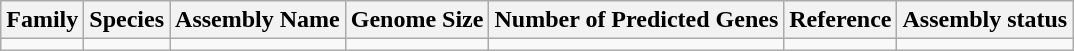<table class="wikitable sortable">
<tr>
<th>Family</th>
<th>Species</th>
<th>Assembly Name</th>
<th>Genome Size</th>
<th>Number of Predicted Genes</th>
<th>Reference</th>
<th>Assembly status</th>
</tr>
<tr>
<td></td>
<td></td>
<td></td>
<td></td>
<td></td>
<td></td>
<td></td>
</tr>
</table>
